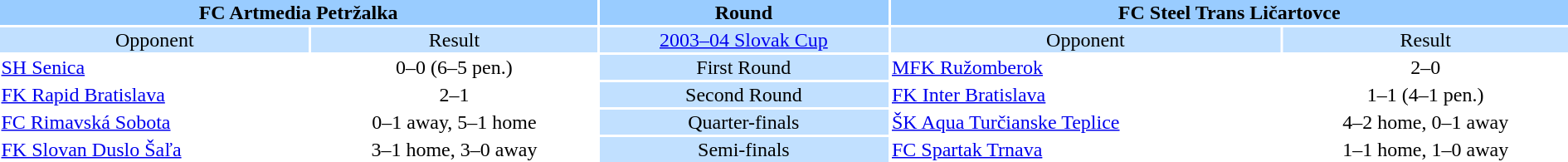<table style="width:100%; text-align:center;">
<tr style="vertical-align:top; background:#9cf;">
<th colspan=2 style="width:1*">FC Artmedia Petržalka</th>
<th><strong>Round</strong></th>
<th colspan=2 style="width:1*">FC Steel Trans Ličartovce</th>
</tr>
<tr style="vertical-align:top; background:#c1e0ff;">
<td>Opponent</td>
<td>Result</td>
<td><a href='#'>2003–04 Slovak Cup</a></td>
<td>Opponent</td>
<td>Result</td>
</tr>
<tr>
<td align=left><a href='#'>SH Senica</a></td>
<td>0–0 (6–5 pen.)</td>
<td style="background:#c1e0ff;">First Round</td>
<td align=left><a href='#'>MFK Ružomberok</a></td>
<td>2–0</td>
</tr>
<tr>
<td align=left><a href='#'>FK Rapid Bratislava</a></td>
<td>2–1</td>
<td style="background:#c1e0ff;">Second Round</td>
<td align=left><a href='#'>FK Inter Bratislava</a></td>
<td>1–1 (4–1 pen.)</td>
</tr>
<tr>
<td align=left><a href='#'>FC Rimavská Sobota</a></td>
<td>0–1 away, 5–1 home</td>
<td style="background:#c1e0ff;">Quarter-finals</td>
<td align=left><a href='#'>ŠK Aqua Turčianske Teplice</a></td>
<td>4–2 home, 0–1 away</td>
</tr>
<tr>
<td align=left><a href='#'>FK Slovan Duslo Šaľa</a></td>
<td>3–1 home, 3–0 away</td>
<td style="background:#c1e0ff;">Semi-finals</td>
<td align=left><a href='#'>FC Spartak Trnava</a></td>
<td>1–1 home, 1–0 away</td>
</tr>
</table>
